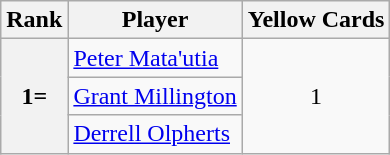<table class="wikitable sortable" style="text-align:center">
<tr>
<th>Rank</th>
<th>Player</th>
<th> Yellow Cards</th>
</tr>
<tr>
<th rowspan=3>1=</th>
<td align="left"> <a href='#'>Peter Mata'utia</a></td>
<td Rowspan=3>1</td>
</tr>
<tr>
<td align="left"> <a href='#'>Grant Millington</a></td>
</tr>
<tr>
<td align="left"> <a href='#'>Derrell Olpherts</a></td>
</tr>
</table>
